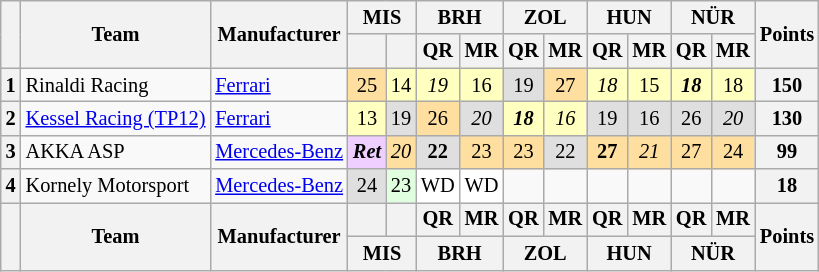<table class="wikitable" style="font-size: 85%; text-align:center;">
<tr>
<th rowspan=2></th>
<th rowspan=2>Team</th>
<th rowspan=2>Manufacturer</th>
<th colspan=2>MIS<br></th>
<th colspan=2>BRH<br></th>
<th colspan=2>ZOL<br></th>
<th colspan=2>HUN<br></th>
<th colspan=2>NÜR<br></th>
<th rowspan=2>Points</th>
</tr>
<tr>
<th></th>
<th></th>
<th>QR</th>
<th>MR</th>
<th>QR</th>
<th>MR</th>
<th>QR</th>
<th>MR</th>
<th>QR</th>
<th>MR</th>
</tr>
<tr>
<th>1</th>
<td align=left> Rinaldi Racing</td>
<td align=left><a href='#'>Ferrari</a></td>
<td style="background:#FFDF9F;">25</td>
<td style="background:#FFFFBF;">14</td>
<td style="background:#FFFFBF;"><em>19</em></td>
<td style="background:#FFFFBF;">16</td>
<td style="background:#DFDFDF;">19</td>
<td style="background:#FFDF9F;">27</td>
<td style="background:#FFFFBF;"><em>18</em></td>
<td style="background:#FFFFBF;">15</td>
<td style="background:#FFFFBF;"><strong><em>18</em></strong></td>
<td style="background:#FFFFBF;">18</td>
<th>150</th>
</tr>
<tr>
<th>2</th>
<td align=left> <a href='#'>Kessel Racing (TP12)</a></td>
<td align=left><a href='#'>Ferrari</a></td>
<td style="background:#FFFFBF;">13</td>
<td style="background:#DFDFDF;">19</td>
<td style="background:#FFDF9F;">26</td>
<td style="background:#DFDFDF;"><em>20</em></td>
<td style="background:#FFFFBF;"><strong><em>18</em></strong></td>
<td style="background:#FFFFBF;"><em>16</em></td>
<td style="background:#DFDFDF;">19</td>
<td style="background:#DFDFDF;">16</td>
<td style="background:#DFDFDF;">26</td>
<td style="background:#DFDFDF;"><em>20</em></td>
<th>130</th>
</tr>
<tr>
<th>3</th>
<td align=left> AKKA ASP</td>
<td align=left><a href='#'>Mercedes-Benz</a></td>
<td style="background:#EFCFFF;"><strong><em>Ret</em></strong></td>
<td style="background:#FFDF9F;"><em>20</em></td>
<td style="background:#DFDFDF;"><strong>22</strong></td>
<td style="background:#FFDF9F;">23</td>
<td style="background:#FFDF9F;">23</td>
<td style="background:#DFDFDF;">22</td>
<td style="background:#FFDF9F;"><strong>27</strong></td>
<td style="background:#FFDF9F;"><em>21</em></td>
<td style="background:#FFDF9F;">27</td>
<td style="background:#FFDF9F;">24</td>
<th>99</th>
</tr>
<tr>
<th>4</th>
<td align=left> Kornely Motorsport</td>
<td align=left><a href='#'>Mercedes-Benz</a></td>
<td style="background:#DFDFDF;">24</td>
<td style="background:#DFFFDF;">23</td>
<td style="background:#FFFFFF;">WD</td>
<td style="background:#FFFFFF;">WD</td>
<td></td>
<td></td>
<td></td>
<td></td>
<td></td>
<td></td>
<th>18</th>
</tr>
<tr valign="top">
<th valign=middle rowspan=2></th>
<th valign=middle rowspan=2>Team</th>
<th valign=middle rowspan=2>Manufacturer</th>
<th></th>
<th></th>
<th>QR</th>
<th>MR</th>
<th>QR</th>
<th>MR</th>
<th>QR</th>
<th>MR</th>
<th>QR</th>
<th>MR</th>
<th valign=middle rowspan=2>Points</th>
</tr>
<tr>
<th colspan=2>MIS<br></th>
<th colspan=2>BRH<br></th>
<th colspan=2>ZOL<br></th>
<th colspan=2>HUN<br></th>
<th colspan=2>NÜR<br></th>
</tr>
</table>
